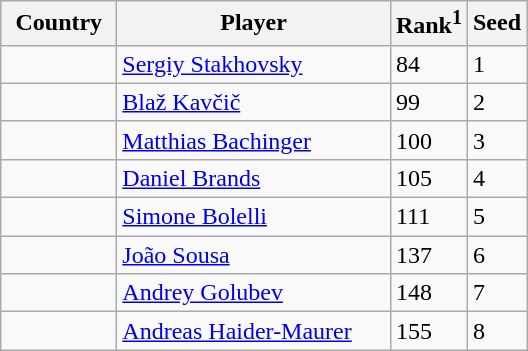<table class="sortable wikitable">
<tr>
<th width="70">Country</th>
<th width="175">Player</th>
<th>Rank<sup>1</sup></th>
<th>Seed</th>
</tr>
<tr>
<td></td>
<td><a href='#'>Sergiy Stakhovsky</a></td>
<td>84</td>
<td>1</td>
</tr>
<tr>
<td></td>
<td><a href='#'>Blaž Kavčič</a></td>
<td>99</td>
<td>2</td>
</tr>
<tr>
<td></td>
<td><a href='#'>Matthias Bachinger</a></td>
<td>100</td>
<td>3</td>
</tr>
<tr>
<td></td>
<td><a href='#'>Daniel Brands</a></td>
<td>105</td>
<td>4</td>
</tr>
<tr>
<td></td>
<td><a href='#'>Simone Bolelli</a></td>
<td>111</td>
<td>5</td>
</tr>
<tr>
<td></td>
<td><a href='#'>João Sousa</a></td>
<td>137</td>
<td>6</td>
</tr>
<tr>
<td></td>
<td><a href='#'>Andrey Golubev</a></td>
<td>148</td>
<td>7</td>
</tr>
<tr>
<td></td>
<td><a href='#'>Andreas Haider-Maurer</a></td>
<td>155</td>
<td>8</td>
</tr>
</table>
